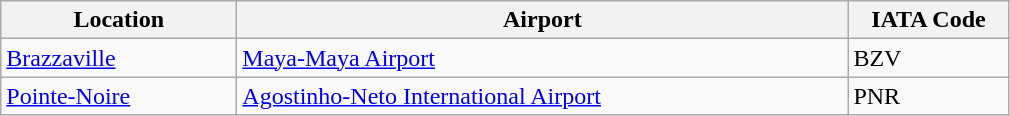<table class="wikitable">
<tr>
<th scope="col" style="width:150px;"><strong>Location</strong></th>
<th scope="col" style="width:400px;"><strong>Airport</strong></th>
<th scope="col" style="width:100px;"><strong>IATA Code</strong></th>
</tr>
<tr>
<td><a href='#'>Brazzaville</a></td>
<td><a href='#'>Maya-Maya Airport</a></td>
<td>BZV</td>
</tr>
<tr>
<td><a href='#'>Pointe-Noire</a></td>
<td><a href='#'>Agostinho-Neto International Airport</a></td>
<td>PNR</td>
</tr>
</table>
